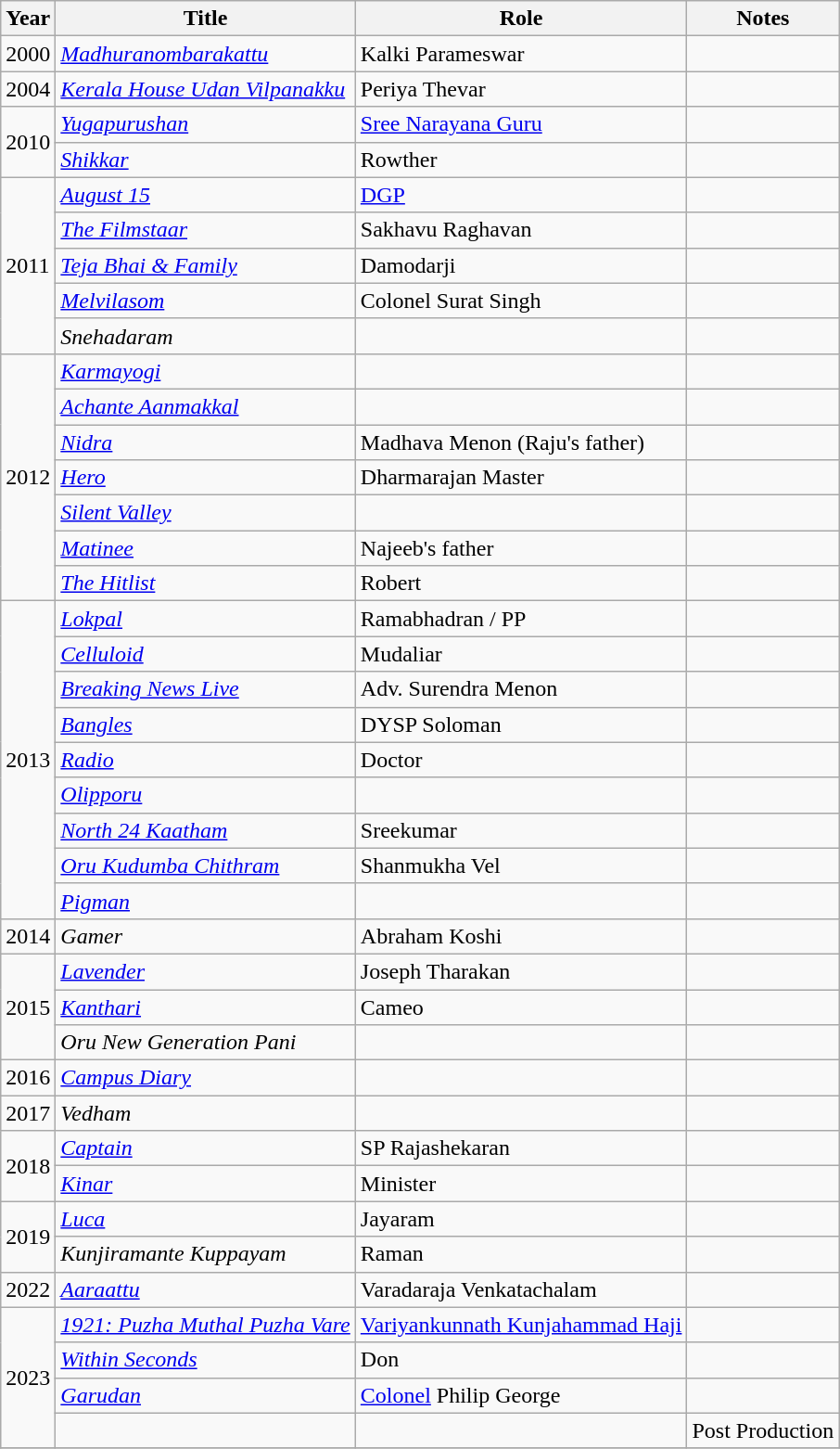<table class="wikitable">
<tr>
<th>Year</th>
<th>Title</th>
<th>Role</th>
<th>Notes</th>
</tr>
<tr>
<td>2000</td>
<td><em><a href='#'>Madhuranombarakattu</a></em></td>
<td>Kalki Parameswar</td>
<td></td>
</tr>
<tr>
<td>2004</td>
<td><em><a href='#'>Kerala House Udan Vilpanakku</a></em></td>
<td>Periya Thevar</td>
<td></td>
</tr>
<tr>
<td rowspan="2">2010</td>
<td><em><a href='#'>Yugapurushan</a></em></td>
<td><a href='#'>Sree Narayana Guru</a></td>
<td></td>
</tr>
<tr>
<td><em><a href='#'>Shikkar</a></em></td>
<td>Rowther</td>
<td></td>
</tr>
<tr>
<td rowspan="5">2011</td>
<td><em><a href='#'>August 15</a></em></td>
<td><a href='#'>DGP</a></td>
<td></td>
</tr>
<tr>
<td><em><a href='#'>The Filmstaar</a></em></td>
<td>Sakhavu Raghavan</td>
<td></td>
</tr>
<tr>
<td><em><a href='#'>Teja Bhai & Family</a></em></td>
<td>Damodarji</td>
<td></td>
</tr>
<tr>
<td><em><a href='#'>Melvilasom</a></em></td>
<td>Colonel Surat Singh</td>
<td></td>
</tr>
<tr>
<td><em>Snehadaram</em></td>
<td></td>
<td></td>
</tr>
<tr>
<td rowspan="7">2012</td>
<td><em><a href='#'>Karmayogi</a></em></td>
<td></td>
<td></td>
</tr>
<tr>
<td><em><a href='#'>Achante Aanmakkal</a></em></td>
<td></td>
<td></td>
</tr>
<tr>
<td><em><a href='#'>Nidra</a></em></td>
<td>Madhava Menon (Raju's father)</td>
<td></td>
</tr>
<tr>
<td><em><a href='#'>Hero</a></em></td>
<td>Dharmarajan Master</td>
<td></td>
</tr>
<tr>
<td><em><a href='#'>Silent Valley</a></em></td>
<td></td>
<td></td>
</tr>
<tr>
<td><em><a href='#'>Matinee</a></em></td>
<td>Najeeb's father</td>
<td></td>
</tr>
<tr>
<td><em><a href='#'>The Hitlist</a></em></td>
<td>Robert</td>
<td></td>
</tr>
<tr>
<td rowspan="9">2013</td>
<td><em><a href='#'>Lokpal</a></em></td>
<td>Ramabhadran / PP</td>
<td></td>
</tr>
<tr>
<td><em><a href='#'>Celluloid</a></em></td>
<td>Mudaliar</td>
<td></td>
</tr>
<tr>
<td><em><a href='#'>Breaking News Live</a></em></td>
<td>Adv. Surendra Menon</td>
<td></td>
</tr>
<tr>
<td><em><a href='#'>Bangles</a></em></td>
<td>DYSP Soloman</td>
<td></td>
</tr>
<tr>
<td><em><a href='#'>Radio</a></em></td>
<td>Doctor</td>
<td></td>
</tr>
<tr>
<td><em><a href='#'>Olipporu</a></em></td>
<td></td>
<td></td>
</tr>
<tr>
<td><em><a href='#'>North 24 Kaatham</a></em></td>
<td>Sreekumar</td>
<td></td>
</tr>
<tr>
<td><em><a href='#'>Oru Kudumba Chithram</a></em></td>
<td>Shanmukha Vel</td>
<td></td>
</tr>
<tr>
<td><em><a href='#'>Pigman</a></em></td>
<td></td>
<td></td>
</tr>
<tr>
<td>2014</td>
<td><em>Gamer</em></td>
<td>Abraham Koshi</td>
<td></td>
</tr>
<tr>
<td rowspan="3">2015</td>
<td><em><a href='#'>Lavender</a></em></td>
<td>Joseph Tharakan</td>
<td></td>
</tr>
<tr>
<td><em><a href='#'>Kanthari</a></em></td>
<td>Cameo</td>
<td></td>
</tr>
<tr>
<td><em>Oru New Generation Pani</em></td>
<td></td>
<td></td>
</tr>
<tr>
<td>2016</td>
<td><em><a href='#'>Campus Diary</a></em></td>
<td></td>
<td></td>
</tr>
<tr>
<td>2017</td>
<td><em>Vedham</em></td>
<td></td>
<td></td>
</tr>
<tr>
<td rowspan="2">2018</td>
<td><em><a href='#'>Captain</a></em></td>
<td>SP Rajashekaran</td>
<td></td>
</tr>
<tr>
<td><em><a href='#'>Kinar</a></em></td>
<td>Minister</td>
<td></td>
</tr>
<tr>
<td rowspan="2">2019</td>
<td><em><a href='#'>Luca</a></em></td>
<td>Jayaram</td>
<td></td>
</tr>
<tr>
<td><em>Kunjiramante Kuppayam</em></td>
<td>Raman</td>
<td></td>
</tr>
<tr>
<td>2022</td>
<td><em><a href='#'>Aaraattu</a></em></td>
<td>Varadaraja Venkatachalam</td>
<td></td>
</tr>
<tr>
<td rowspan="4">2023</td>
<td><em><a href='#'>1921: Puzha Muthal Puzha Vare</a></em></td>
<td><a href='#'>Variyankunnath Kunjahammad Haji</a></td>
<td></td>
</tr>
<tr>
<td><em><a href='#'>Within Seconds</a></em></td>
<td>Don</td>
<td></td>
</tr>
<tr>
<td><em><a href='#'>Garudan</a></em></td>
<td><a href='#'>Colonel</a> Philip George</td>
<td></td>
</tr>
<tr>
<td></td>
<td></td>
<td>Post Production</td>
</tr>
<tr>
</tr>
</table>
